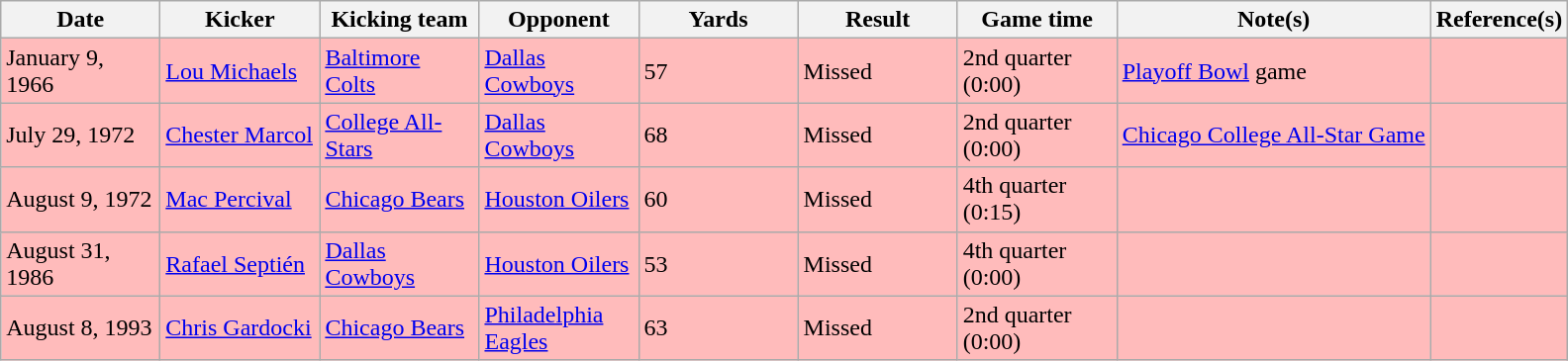<table class="wikitable plainrowheaders sortable" border="1" style="align:center;">
<tr>
<th scope="col" width=100>Date</th>
<th scope="col" width=100>Kicker</th>
<th scope="col" width=100>Kicking team</th>
<th scope="col" width=100>Opponent</th>
<th scope="col" width=100>Yards</th>
<th scope="col" width=100>Result</th>
<th scope="col" width=100>Game time</th>
<th scope="col" class=unsortable>Note(s)</th>
<th scope="col" class=unsortable>Reference(s)</th>
</tr>
<tr style="background: #FFBBBB;">
<td scope="row">January 9, 1966</td>
<td><a href='#'>Lou Michaels</a></td>
<td><a href='#'>Baltimore Colts</a></td>
<td><a href='#'>Dallas Cowboys</a></td>
<td>57</td>
<td>Missed</td>
<td>2nd quarter (0:00)</td>
<td><a href='#'>Playoff Bowl</a> game</td>
<td></td>
</tr>
<tr style="background: #FFBBBB;">
<td scope="row">July 29, 1972</td>
<td><a href='#'>Chester Marcol</a></td>
<td><a href='#'>College All-Stars</a></td>
<td><a href='#'>Dallas Cowboys</a></td>
<td>68</td>
<td>Missed</td>
<td>2nd quarter (0:00)</td>
<td><a href='#'>Chicago College All-Star Game</a></td>
<td></td>
</tr>
<tr style="background: #FFBBBB;">
<td scope="row">August 9, 1972</td>
<td><a href='#'>Mac Percival</a></td>
<td><a href='#'>Chicago Bears</a></td>
<td><a href='#'>Houston Oilers</a></td>
<td>60</td>
<td>Missed</td>
<td>4th quarter (0:15)</td>
<td></td>
<td></td>
</tr>
<tr style="background: #FFBBBB;">
<td scope="row">August 31, 1986</td>
<td><a href='#'>Rafael Septién</a></td>
<td><a href='#'>Dallas Cowboys</a></td>
<td><a href='#'>Houston Oilers</a></td>
<td>53</td>
<td>Missed</td>
<td>4th quarter (0:00)</td>
<td></td>
<td></td>
</tr>
<tr style="background: #FFBBBB;">
<td scope="row">August 8, 1993</td>
<td><a href='#'>Chris Gardocki</a></td>
<td><a href='#'>Chicago Bears</a></td>
<td><a href='#'>Philadelphia Eagles</a></td>
<td>63</td>
<td>Missed</td>
<td>2nd quarter (0:00)</td>
<td></td>
<td></td>
</tr>
</table>
